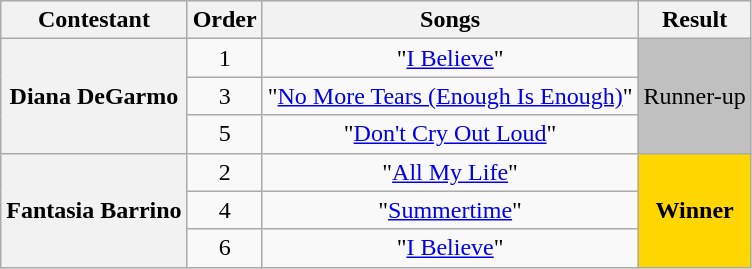<table class="wikitable unsortable" style="text-align:center;">
<tr>
<th scope="col">Contestant</th>
<th scope="col">Order</th>
<th scope="col">Songs</th>
<th scope="col">Result</th>
</tr>
<tr>
<th rowspan="3" scope="row">Diana DeGarmo</th>
<td>1</td>
<td>"<a href='#'>I Believe</a>"</td>
<td rowspan="3" bgcolor="silver">Runner-up</td>
</tr>
<tr>
<td>3</td>
<td>"<a href='#'>No More Tears (Enough Is Enough)</a>"</td>
</tr>
<tr>
<td>5</td>
<td>"<a href='#'>Don't Cry Out Loud</a>"</td>
</tr>
<tr>
<th rowspan="3" scope="row">Fantasia Barrino</th>
<td>2</td>
<td>"<a href='#'>All My Life</a>"</td>
<td rowspan="3" bgcolor="gold"><strong>Winner</strong></td>
</tr>
<tr>
<td>4</td>
<td>"<a href='#'>Summertime</a>"</td>
</tr>
<tr>
<td>6</td>
<td>"<a href='#'>I Believe</a>"</td>
</tr>
</table>
